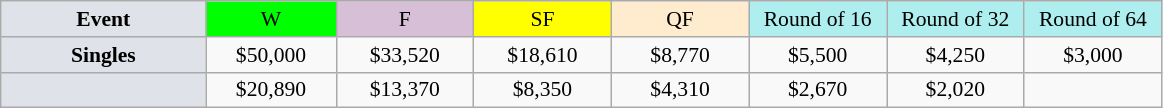<table class=wikitable style=font-size:90%;text-align:center>
<tr>
<td style="width:130px; background:#dfe2e9;"><strong>Event</strong></td>
<td style="width:80px; background:lime;">W</td>
<td style="width:85px; background:thistle;">F</td>
<td style="width:85px; background:#ff0;">SF</td>
<td style="width:85px; background:#ffebcd;">QF</td>
<td style="width:85px; background:#afeeee;">Round of 16</td>
<td style="width:85px; background:#afeeee;">Round of 32</td>
<td style="width:85px; background:#afeeee;">Round of 64</td>
</tr>
<tr>
<td style="background:#dfe2e9;"><strong>Singles</strong></td>
<td>$50,000</td>
<td>$33,520</td>
<td>$18,610</td>
<td>$8,770</td>
<td>$5,500</td>
<td>$4,250</td>
<td>$3,000</td>
</tr>
<tr>
<td style="background:#dfe2e9;"><strong></strong></td>
<td>$20,890</td>
<td>$13,370</td>
<td>$8,350</td>
<td>$4,310</td>
<td>$2,670</td>
<td>$2,020</td>
<td></td>
</tr>
</table>
